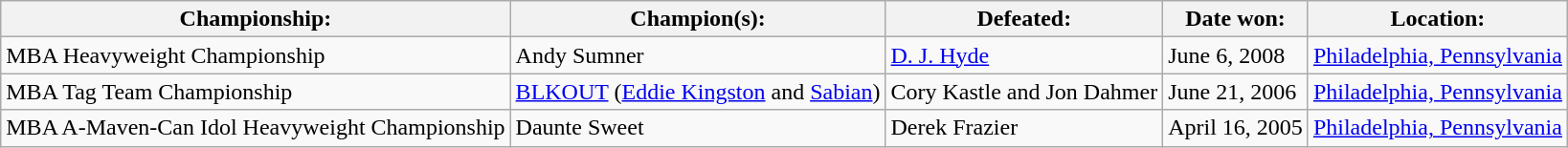<table class="wikitable">
<tr>
<th><strong>Championship:</strong></th>
<th><strong>Champion(s):</strong></th>
<th><strong>Defeated:</strong></th>
<th><strong>Date won:</strong></th>
<th><strong>Location:</strong></th>
</tr>
<tr>
<td>MBA Heavyweight Championship</td>
<td>Andy Sumner</td>
<td><a href='#'>D. J. Hyde</a></td>
<td>June 6, 2008</td>
<td><a href='#'>Philadelphia, Pennsylvania</a></td>
</tr>
<tr>
<td>MBA Tag Team Championship</td>
<td><a href='#'>BLKOUT</a> (<a href='#'>Eddie Kingston</a> and <a href='#'>Sabian</a>)</td>
<td>Cory Kastle and Jon Dahmer</td>
<td>June 21, 2006</td>
<td><a href='#'>Philadelphia, Pennsylvania</a></td>
</tr>
<tr>
<td>MBA A-Maven-Can Idol Heavyweight Championship</td>
<td>Daunte Sweet</td>
<td>Derek Frazier</td>
<td>April 16, 2005</td>
<td><a href='#'>Philadelphia, Pennsylvania</a></td>
</tr>
</table>
